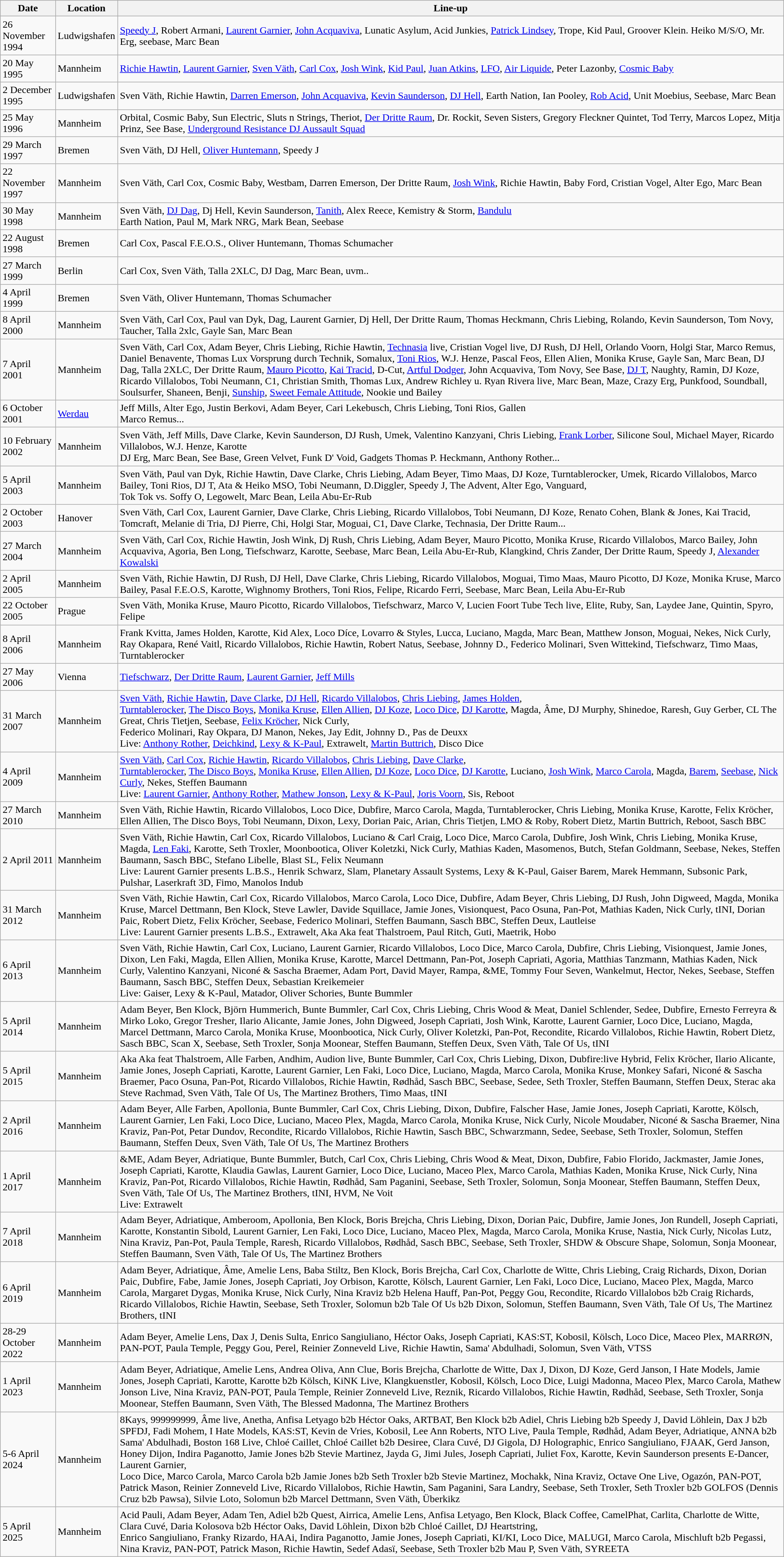<table class="wikitable">
<tr>
<th>Date</th>
<th>Location</th>
<th>Line-up</th>
</tr>
<tr>
<td>26 November 1994</td>
<td>Ludwigshafen</td>
<td><a href='#'>Speedy J</a>, Robert Armani, <a href='#'>Laurent Garnier</a>, <a href='#'>John Acquaviva</a>, Lunatic Asylum, Acid Junkies, <a href='#'>Patrick Lindsey</a>, Trope, Kid Paul, Groover Klein. Heiko M/S/O, Mr. Erg, seebase, Marc Bean</td>
</tr>
<tr>
<td>20 May 1995</td>
<td>Mannheim</td>
<td><a href='#'>Richie Hawtin</a>, <a href='#'>Laurent Garnier</a>, <a href='#'>Sven Väth</a>, <a href='#'>Carl Cox</a>, <a href='#'>Josh Wink</a>, <a href='#'>Kid Paul</a>, <a href='#'>Juan Atkins</a>, <a href='#'>LFO</a>, <a href='#'>Air Liquide</a>, Peter Lazonby, <a href='#'>Cosmic Baby</a></td>
</tr>
<tr>
<td>2 December 1995</td>
<td>Ludwigshafen</td>
<td>Sven Väth, Richie Hawtin, <a href='#'>Darren Emerson</a>, <a href='#'>John Acquaviva</a>, <a href='#'>Kevin Saunderson</a>, <a href='#'>DJ Hell</a>, Earth Nation, Ian Pooley, <a href='#'>Rob Acid</a>, Unit Moebius, Seebase, Marc Bean</td>
</tr>
<tr>
<td>25 May 1996</td>
<td>Mannheim</td>
<td>Orbital, Cosmic Baby, Sun Electric, Sluts n Strings, Theriot, <a href='#'>Der Dritte Raum</a>, Dr. Rockit, Seven Sisters, Gregory Fleckner Quintet, Tod Terry, Marcos Lopez, Mitja Prinz, See Base, <a href='#'>Underground Resistance DJ Aussault Squad</a></td>
</tr>
<tr>
<td>29 March 1997</td>
<td>Bremen</td>
<td>Sven Väth, DJ Hell, <a href='#'>Oliver Huntemann</a>, Speedy J</td>
</tr>
<tr>
<td>22 November 1997</td>
<td>Mannheim</td>
<td>Sven Väth, Carl Cox, Cosmic Baby, Westbam, Darren Emerson, Der Dritte Raum, <a href='#'>Josh Wink</a>, Richie Hawtin, Baby Ford, Cristian Vogel, Alter Ego, Marc Bean</td>
</tr>
<tr>
<td>30 May 1998</td>
<td>Mannheim</td>
<td>Sven Väth, <a href='#'>DJ Dag</a>, Dj Hell, Kevin Saunderson, <a href='#'>Tanith</a>, Alex Reece, Kemistry & Storm, <a href='#'>Bandulu</a><br>Earth Nation, Paul M, Mark NRG, Mark Bean, Seebase</td>
</tr>
<tr>
<td>22 August 1998</td>
<td>Bremen</td>
<td>Carl Cox, Pascal F.E.O.S., Oliver Huntemann, Thomas Schumacher</td>
</tr>
<tr>
<td>27 March 1999</td>
<td>Berlin</td>
<td>Carl Cox, Sven Väth, Talla 2XLC, DJ Dag, Marc Bean, uvm..</td>
</tr>
<tr>
<td>4 April 1999</td>
<td>Bremen</td>
<td>Sven Väth, Oliver Huntemann, Thomas Schumacher</td>
</tr>
<tr>
<td>8 April 2000</td>
<td>Mannheim</td>
<td>Sven Väth, Carl Cox, Paul van Dyk, Dag, Laurent Garnier, Dj Hell, Der Dritte Raum, Thomas Heckmann, Chris Liebing, Rolando, Kevin Saunderson, Tom Novy, Taucher, Talla 2xlc, Gayle San, Marc Bean</td>
</tr>
<tr>
<td>7 April 2001</td>
<td>Mannheim</td>
<td>Sven Väth, Carl Cox, Adam Beyer, Chris Liebing, Richie Hawtin, <a href='#'>Technasia</a> live, Cristian Vogel live, DJ Rush, DJ Hell, Orlando Voorn, Holgi Star, Marco Remus, Daniel Benavente, Thomas Lux Vorsprung durch Technik, Somalux, <a href='#'>Toni Rios</a>, W.J. Henze, Pascal Feos, Ellen Alien, Monika Kruse, Gayle San, Marc Bean, DJ Dag, Talla 2XLC, Der Dritte Raum, <a href='#'>Mauro Picotto</a>, <a href='#'>Kai Tracid</a>, D-Cut, <a href='#'>Artful Dodger</a>, John Acquaviva, Tom Novy, See Base, <a href='#'>DJ T</a>, Naughty, Ramin, DJ Koze, Ricardo Villalobos, Tobi Neumann, C1, Christian Smith, Thomas Lux, Andrew Richley u. Ryan Rivera live, Marc Bean, Maze, Crazy Erg, Punkfood, Soundball, Soulsurfer, Shaneen, Benji, <a href='#'>Sunship</a>, <a href='#'>Sweet Female Attitude</a>, Nookie und Bailey</td>
</tr>
<tr>
<td>6 October 2001</td>
<td><a href='#'>Werdau</a></td>
<td>Jeff Mills, Alter Ego, Justin Berkovi, Adam Beyer, Cari Lekebusch, Chris Liebing, Toni Rios, Gallen<br>Marco Remus...</td>
</tr>
<tr>
<td>10 February 2002</td>
<td>Mannheim</td>
<td>Sven Väth, Jeff Mills, Dave Clarke, Kevin Saunderson, DJ Rush, Umek, Valentino Kanzyani, Chris Liebing, <a href='#'>Frank Lorber</a>, Silicone Soul, Michael Mayer, Ricardo Villalobos, W.J. Henze, Karotte<br>DJ Erg, Marc Bean, See Base, Green Velvet, Funk D' Void, Gadgets
Thomas P. Heckmann, Anthony Rother...</td>
</tr>
<tr>
<td>5 April 2003</td>
<td>Mannheim</td>
<td>Sven Väth, Paul van Dyk, Richie Hawtin, Dave Clarke, Chris Liebing, Adam Beyer, Timo Maas, DJ Koze, Turntablerocker, Umek, Ricardo Villalobos, Marco Bailey, Toni Rios, DJ T, Ata & Heiko MSO, Tobi Neumann, D.Diggler, Speedy J, The Advent, Alter Ego, Vanguard,<br>Tok Tok vs. Soffy O, Legowelt, Marc Bean, Leila Abu-Er-Rub</td>
</tr>
<tr>
<td>2 October 2003</td>
<td>Hanover</td>
<td>Sven Väth, Carl Cox, Laurent Garnier, Dave Clarke, Chris Liebing, Ricardo Villalobos, Tobi Neumann, DJ Koze, Renato Cohen, Blank & Jones, Kai Tracid, Tomcraft, Melanie di Tria, DJ Pierre, Chi, Holgi Star, Moguai, C1, Dave Clarke, Technasia, Der Dritte Raum...</td>
</tr>
<tr>
<td>27 March 2004</td>
<td>Mannheim</td>
<td>Sven Väth, Carl Cox, Richie Hawtin, Josh Wink, Dj Rush, Chris Liebing, Adam Beyer, Mauro Picotto, Monika Kruse, Ricardo Villalobos, Marco Bailey, John Acquaviva, Agoria, Ben Long, Tiefschwarz, Karotte, Seebase, Marc Bean, Leila Abu-Er-Rub, Klangkind, Chris Zander, Der Dritte Raum, Speedy J, <a href='#'>Alexander Kowalski</a></td>
</tr>
<tr>
<td>2 April 2005</td>
<td>Mannheim</td>
<td>Sven Väth, Richie Hawtin, DJ Rush, DJ Hell, Dave Clarke, Chris Liebing, Ricardo Villalobos, Moguai, Timo Maas, Mauro Picotto, DJ Koze, Monika Kruse, Marco Bailey, Pasal F.E.O.S, Karotte, Wighnomy Brothers, Toni Rios, Felipe, Ricardo Ferri, Seebase, Marc Bean, Leila Abu-Er-Rub</td>
</tr>
<tr>
<td>22 October 2005</td>
<td>Prague</td>
<td>Sven Väth, Monika Kruse, Mauro Picotto, Ricardo Villalobos, Tiefschwarz, Marco V, Lucien Foort Tube Tech live, Elite, Ruby, San, Laydee Jane, Quintin, Spyro, Felipe</td>
</tr>
<tr>
<td>8 April 2006</td>
<td>Mannheim</td>
<td Sven Väth, André Galluzzi, Ben Sims, Chris Liebing, DJ Murphy, David Guetta, Disco Boys, Dominik Eulberg,>Frank Kvitta, James Holden, Karotte, Kid Alex, Loco Díce, Lovarro & Styles, Lucca, Luciano, Magda, Marc Bean, Matthew Jonson, Moguai, Nekes, Nick Curly, Ray Okapara, René Vaitl, Ricardo Villalobos, Richie Hawtin, Robert Natus, Seebase, Johnny D., Federico Molinari, Sven Wittekind, Tiefschwarz, Timo Maas, Turntablerocker</td>
</tr>
<tr>
<td>27 May 2006</td>
<td>Vienna</td>
<td><a href='#'>Tiefschwarz</a>, <a href='#'>Der Dritte Raum</a>, <a href='#'>Laurent Garnier</a>, <a href='#'>Jeff Mills</a></td>
</tr>
<tr>
<td>31 March 2007</td>
<td>Mannheim</td>
<td><a href='#'>Sven Väth</a>, <a href='#'>Richie Hawtin</a>, <a href='#'>Dave Clarke</a>, <a href='#'>DJ Hell</a>, <a href='#'>Ricardo Villalobos</a>, <a href='#'>Chris Liebing</a>, <a href='#'>James Holden</a>,<br><a href='#'>Turntablerocker</a>, <a href='#'>The Disco Boys</a>, <a href='#'>Monika Kruse</a>, <a href='#'>Ellen Allien</a>, <a href='#'>DJ Koze</a>, <a href='#'>Loco Dice</a>, <a href='#'>DJ Karotte</a>, Magda, Âme, DJ Murphy, Shinedoe, Raresh, Guy Gerber, CL The Great, Chris Tietjen, Seebase, <a href='#'>Felix Kröcher</a>, Nick Curly,<br>
Federico Molinari, Ray Okpara, DJ Manon, Nekes, Jay Edit, Johnny D., Pas de Deuxx<br>
Live:
<a href='#'>Anthony Rother</a>, <a href='#'>Deichkind</a>, <a href='#'>Lexy & K-Paul</a>, Extrawelt, <a href='#'>Martin Buttrich</a>, Disco Dice</td>
</tr>
<tr>
<td>4 April 2009</td>
<td>Mannheim</td>
<td><a href='#'>Sven Väth</a>, <a href='#'>Carl Cox</a>, <a href='#'>Richie Hawtin</a>, <a href='#'>Ricardo Villalobos</a>, <a href='#'>Chris Liebing</a>, <a href='#'>Dave Clarke</a>,<br><a href='#'>Turntablerocker</a>, <a href='#'>The Disco Boys</a>, <a href='#'>Monika Kruse</a>, <a href='#'>Ellen Allien</a>, <a href='#'>DJ Koze</a>, <a href='#'>Loco Dice</a>, <a href='#'>DJ Karotte</a>, Luciano, <a href='#'>Josh Wink</a>, <a href='#'>Marco Carola</a>, Magda, <a href='#'>Barem</a>, <a href='#'>Seebase</a>, <a href='#'>Nick Curly</a>, Nekes, Steffen Baumann<br>
Live:
<a href='#'>Laurent Garnier</a>, <a href='#'>Anthony Rother</a>, <a href='#'>Mathew Jonson</a>, <a href='#'>Lexy & K-Paul</a>, <a href='#'>Joris Voorn</a>, Sis, Reboot</td>
</tr>
<tr>
<td>27 March 2010</td>
<td>Mannheim</td>
<td>Sven Väth, Richie Hawtin, Ricardo Villalobos, Loco Dice, Dubfire, Marco Carola, Magda, Turntablerocker, Chris Liebing, Monika Kruse, Karotte, Felix Kröcher, Ellen Allien, The Disco Boys, Tobi Neumann, Dixon, Lexy, Dorian Paic, Arian, Chris Tietjen, LMO & Roby, Robert Dietz, Martin Buttrich, Reboot, Sasch BBC</td>
</tr>
<tr>
<td>2 April 2011</td>
<td>Mannheim</td>
<td>Sven Väth, Richie Hawtin, Carl Cox, Ricardo Villalobos, Luciano & Carl Craig, Loco Dice, Marco Carola, Dubfire, Josh Wink, Chris Liebing, Monika Kruse, Magda, <a href='#'>Len Faki</a>, Karotte, Seth Troxler, Moonbootica, Oliver Koletzki, Nick Curly, Mathias Kaden, Masomenos, Butch, Stefan Goldmann, Seebase, Nekes, Steffen Baumann, Sasch BBC, Stefano Libelle, Blast SL, Felix Neumann<br>Live:
Laurent Garnier presents L.B.S., Henrik Schwarz, Slam, Planetary Assault Systems, Lexy & K-Paul, Gaiser Barem, Marek Hemmann, Subsonic Park, Pulshar, Laserkraft 3D, Fimo, Manolos Indub</td>
</tr>
<tr>
<td>31 March 2012</td>
<td>Mannheim</td>
<td>Sven Väth, Richie Hawtin, Carl Cox, Ricardo Villalobos, Marco Carola, Loco Dice, Dubfire, Adam Beyer, Chris Liebing, DJ Rush, John Digweed, Magda, Monika Kruse, Marcel Dettmann, Ben Klock, Steve Lawler, Davide Squillace, Jamie Jones, Visionquest, Paco Osuna, Pan-Pot, Mathias Kaden, Nick Curly, tINI, Dorian Paic, Robert Dietz, Felix Kröcher, Seebase, Federico Molinari, Steffen Baumann, Sasch BBC, Steffen Deux, Lautleise<br>Live:
Laurent Garnier presents L.B.S., Extrawelt, Aka Aka feat Thalstroem, Paul Ritch, Guti, Maetrik, Hobo</td>
</tr>
<tr>
<td>6 April 2013</td>
<td>Mannheim</td>
<td>Sven Väth, Richie Hawtin, Carl Cox, Luciano, Laurent Garnier, Ricardo Villalobos, Loco Dice, Marco Carola, Dubfire, Chris Liebing, Visionquest, Jamie Jones, Dixon, Len Faki, Magda, Ellen Allien, Monika Kruse, Karotte, Marcel Dettmann, Pan-Pot, Joseph Capriati, Agoria, Matthias Tanzmann, Mathias Kaden, Nick Curly, Valentino Kanzyani, Niconé & Sascha Braemer, Adam Port, David Mayer, Rampa, &ME, Tommy Four Seven, Wankelmut, Hector, Nekes, Seebase, Steffen Baumann, Sasch BBC, Steffen Deux, Sebastian Kreikemeier<br>Live:
Gaiser, Lexy & K-Paul, Matador, Oliver Schories, Bunte Bummler</td>
</tr>
<tr>
<td>5 April 2014</td>
<td>Mannheim</td>
<td>Adam Beyer, Ben Klock, Björn Hummerich, Bunte Bummler, Carl Cox, Chris Liebing, Chris Wood & Meat, Daniel Schlender, Sedee, Dubfire, Ernesto Ferreyra & Mirko Loko, Gregor Tresher, Ilario Alicante, Jamie Jones, John Digweed, Joseph Capriati, Josh Wink, Karotte, Laurent Garnier, Loco Dice, Luciano, Magda, Marcel Dettmann, Marco Carola, Monika Kruse, Moonbootica, Nick Curly, Oliver Koletzki, Pan-Pot, Recondite, Ricardo Villalobos, Richie Hawtin, Robert Dietz, Sasch BBC, Scan X, Seebase, Seth Troxler, Sonja Moonear, Steffen Baumann, Steffen Deux, Sven Väth, Tale Of Us, tINI</td>
</tr>
<tr>
<td>5 April 2015</td>
<td>Mannheim</td>
<td>Aka Aka feat Thalstroem, Alle Farben, Andhim, Audion live, Bunte Bummler, Carl Cox, Chris Liebing, Dixon, Dubfire:live Hybrid, Felix Kröcher, Ilario Alicante, Jamie Jones, Joseph Capriati, Karotte, Laurent Garnier, Len Faki, Loco Dice, Luciano, Magda, Marco Carola, Monika Kruse, Monkey Safari, Niconé & Sascha Braemer, Paco Osuna, Pan-Pot, Ricardo Villalobos, Richie Hawtin, Rødhåd, Sasch BBC, Seebase, Sedee, Seth Troxler, Steffen Baumann, Steffen Deux, Sterac aka Steve Rachmad, Sven Väth, Tale Of Us, The Martinez Brothers, Timo Maas, tINI</td>
</tr>
<tr>
<td>2 April 2016</td>
<td>Mannheim</td>
<td>Adam Beyer, Alle Farben, Apollonia, Bunte Bummler, Carl Cox, Chris Liebing, Dixon, Dubfire, Falscher Hase, Jamie Jones, Joseph Capriati, Karotte, Kölsch, Laurent Garnier, Len Faki, Loco Dice, Luciano, Maceo Plex, Magda, Marco Carola, Monika Kruse, Nick Curly, Nicole Moudaber, Niconé & Sascha Braemer, Nina Kraviz, Pan-Pot, Petar Dundov, Recondite, Ricardo Villalobos, Richie Hawtin, Sasch BBC, Schwarzmann, Sedee, Seebase, Seth Troxler, Solomun, Steffen Baumann, Steffen Deux, Sven Väth, Tale Of Us, The Martinez Brothers</td>
</tr>
<tr>
<td>1 April 2017</td>
<td>Mannheim</td>
<td>&ME, Adam Beyer, Adriatique, Bunte Bummler, Butch, Carl Cox, Chris Liebing, Chris Wood & Meat, Dixon, Dubfire, Fabio Florido, Jackmaster, Jamie Jones, Joseph Capriati, Karotte, Klaudia Gawlas, Laurent Garnier, Loco Dice, Luciano, Maceo Plex, Marco Carola, Mathias Kaden, Monika Kruse, Nick Curly, Nina Kraviz, Pan-Pot, Ricardo Villalobos, Richie Hawtin, Rødhåd, Sam Paganini, Seebase, Seth Troxler, Solomun, Sonja Moonear, Steffen Baumann, Steffen Deux, Sven Väth, Tale Of Us, The Martinez Brothers, tINI, HVM, Ne Voit<br>Live: Extrawelt</td>
</tr>
<tr>
<td>7 April 2018</td>
<td>Mannheim</td>
<td>Adam Beyer, Adriatique, Amberoom, Apollonia, Ben Klock, Boris Brejcha, Chris Liebing, Dixon, Dorian Paic, Dubfire, Jamie Jones, Jon Rundell, Joseph Capriati, Karotte, Konstantin Sibold, Laurent Garnier, Len Faki, Loco Dice, Luciano, Maceo Plex, Magda, Marco Carola, Monika Kruse, Nastia, Nick Curly, Nicolas Lutz, Nina Kraviz, Pan-Pot, Paula Temple, Raresh, Ricardo Villalobos, Rødhåd, Sasch BBC, Seebase, Seth Troxler, SHDW & Obscure Shape, Solomun, Sonja Moonear, Steffen Baumann, Sven Väth, Tale Of Us, The Martinez Brothers</td>
</tr>
<tr>
<td>6 April 2019</td>
<td>Mannheim</td>
<td>Adam Beyer, Adriatique, Âme, Amelie Lens, Baba Stiltz, Ben Klock, Boris Brejcha, Carl Cox, Charlotte de Witte, Chris Liebing, Craig Richards, Dixon, Dorian Paic, Dubfire, Fabe, Jamie Jones, Joseph Capriati, Joy Orbison, Karotte, Kölsch, Laurent Garnier, Len Faki, Loco Dice, Luciano, Maceo Plex, Magda, Marco Carola, Margaret Dygas, Monika Kruse, Nick Curly, Nina Kraviz b2b Helena Hauff, Pan-Pot, Peggy Gou, Recondite, Ricardo Villalobos b2b Craig Richards, Ricardo Villalobos, Richie Hawtin, Seebase, Seth Troxler, Solomun b2b Tale Of Us b2b Dixon, Solomun, Steffen Baumann, Sven Väth, Tale Of Us, The Martinez Brothers, tINI</td>
</tr>
<tr>
<td>28-29 October 2022</td>
<td>Mannheim</td>
<td>Adam Beyer, Amelie Lens, Dax J, Denis Sulta, Enrico Sangiuliano, Héctor Oaks, Joseph Capriati, KAS:ST, Kobosil, Kölsch, Loco Dice, Maceo Plex, MARRØN, PAN-POT, Paula Temple, Peggy Gou, Perel, Reinier Zonneveld Live, Richie Hawtin, Sama' Abdulhadi, Solomun, Sven Väth, VTSS</td>
</tr>
<tr>
<td>1 April 2023</td>
<td>Mannheim</td>
<td>Adam Beyer, Adriatique, Amelie Lens, Andrea Oliva, Ann Clue, Boris Brejcha, Charlotte de Witte, Dax J, Dixon, DJ Koze, Gerd Janson, I Hate Models, Jamie Jones, Joseph Capriati, Karotte, Karotte b2b Kölsch, KiNK Live, Klangkuenstler, Kobosil, Kölsch, Loco Dice, Luigi Madonna, Maceo Plex, Marco Carola, Mathew Jonson Live, Nina Kraviz, PAN-POT, Paula Temple, Reinier Zonneveld Live, Reznik, Ricardo Villalobos, Richie Hawtin, Rødhåd, Seebase, Seth Troxler, Sonja Moonear, Steffen Baumann, Sven Väth, The Blessed Madonna, The Martinez Brothers</td>
</tr>
<tr>
<td>5-6 April 2024</td>
<td>Mannheim</td>
<td>8Kays, 999999999, Âme live, Anetha, Anfisa Letyago b2b Héctor Oaks, ARTBAT, Ben Klock b2b Adiel, Chris Liebing b2b Speedy J, David Löhlein, Dax J b2b SPFDJ, Fadi Mohem, I Hate Models, KAS:ST, Kevin de Vries, Kobosil, Lee Ann Roberts, NTO Live, Paula Temple, Rødhåd, Adam Beyer, Adriatique, ANNA b2b Sama' Abdulhadi, Boston 168 Live, Chloé Caillet, Chloé Caillet b2b Desiree, Clara Cuvé, DJ Gigola, DJ Holographic, Enrico Sangiuliano, FJAAK, Gerd Janson, Honey Dijon, Indira Paganotto, Jamie Jones b2b Stevie Martinez, Jayda G, Jimi Jules, Joseph Capriati, Juliet Fox, Karotte, Kevin Saunderson presents E-Dancer, Laurent Garnier,<br>Loco Dice, Marco Carola, Marco Carola b2b Jamie Jones b2b Seth Troxler b2b Stevie Martinez, Mochakk, Nina Kraviz, Octave One Live, Ogazón, PAN-POT, Patrick Mason, Reinier Zonneveld Live, Ricardo Villalobos, Richie Hawtin, Sam Paganini, Sara Landry, Seebase, Seth Troxler, Seth Troxler b2b GOLFOS (Dennis Cruz b2b Pawsa), Silvie Loto, Solomun b2b Marcel Dettmann, Sven Väth, Überkikz</td>
</tr>
<tr>
<td>5 April 2025</td>
<td>Mannheim</td>
<td>Acid Pauli, Adam Beyer, Adam Ten, Adiel b2b Quest, Airrica, Amelie Lens, Anfisa Letyago, Ben Klock, Black Coffee, CamelPhat, Carlita, Charlotte de Witte, Clara Cuvé, Daria Kolosova b2b Héctor Oaks, David Löhlein, Dixon b2b Chloé Caillet, DJ Heartstring,<br>Enrico Sangiuliano, Franky Rizardo, HAAi, Indira Paganotto, Jamie Jones, Joseph Capriati, KI/KI, Loco Dice, MALUGI, Marco Carola, Mischluft b2b Pegassi, Nina Kraviz, PAN-POT, Patrick Mason, Richie Hawtin, Sedef Adasï, Seebase, Seth Troxler b2b Mau P, Sven Väth, SYREETA</td>
</tr>
</table>
